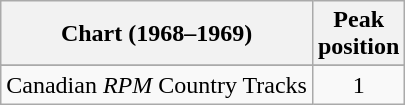<table class="wikitable sortable">
<tr>
<th>Chart (1968–1969)</th>
<th>Peak<br>position</th>
</tr>
<tr>
</tr>
<tr>
<td>Canadian <em>RPM</em> Country Tracks</td>
<td align="center">1</td>
</tr>
</table>
